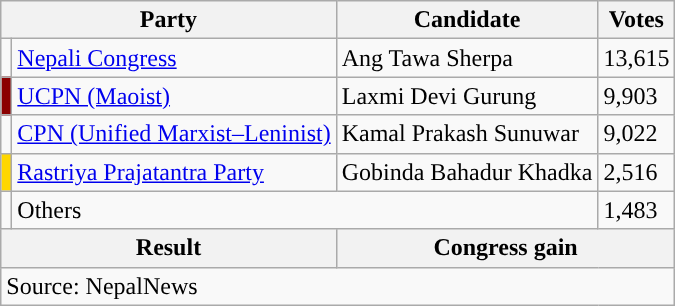<table class="wikitable">
<tr>
<th colspan="2">Party</th>
<th>Candidate</th>
<th>Votes</th>
</tr>
<tr>
<td style="background-color:"></td>
<td><a href='#'>Nepali Congress</a></td>
<td>Ang Tawa Sherpa</td>
<td>13,615</td>
</tr>
<tr>
<td style="background-color:darkred"></td>
<td><a href='#'>UCPN (Maoist)</a></td>
<td>Laxmi Devi Gurung</td>
<td>9,903</td>
</tr>
<tr>
<td style="background-color:"></td>
<td><a href='#'>CPN (Unified Marxist–Leninist)</a></td>
<td>Kamal Prakash Sunuwar</td>
<td>9,022</td>
</tr>
<tr>
<td style="background-color:gold"></td>
<td><a href='#'>Rastriya Prajatantra Party</a></td>
<td>Gobinda Bahadur Khadka</td>
<td>2,516</td>
</tr>
<tr>
<td></td>
<td colspan="2">Others</td>
<td>1,483</td>
</tr>
<tr>
<th colspan="2">Result</th>
<th colspan="2">Congress gain</th>
</tr>
<tr>
<td colspan="4">Source: NepalNews</td>
</tr>
</table>
